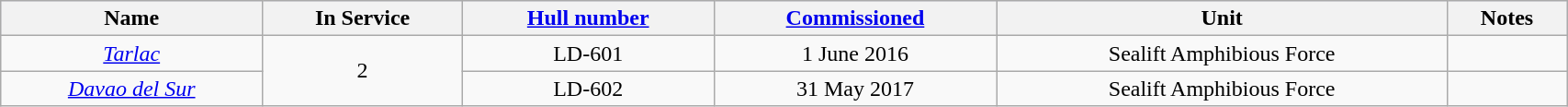<table class="wikitable"  style="width:90%; text-align:center;">
<tr style="background:lavender;">
<th>Name</th>
<th><strong>In Service</strong></th>
<th><a href='#'>Hull number</a></th>
<th><a href='#'>Commissioned</a></th>
<th>Unit</th>
<th>Notes</th>
</tr>
<tr>
<td valign="top"><a href='#'><em>Tarlac</em></a></td>
<td rowspan="2">2</td>
<td>LD-601</td>
<td>1 June 2016</td>
<td>Sealift Amphibious Force</td>
<td></td>
</tr>
<tr>
<td valign="top"><a href='#'><em>Davao del Sur</em></a></td>
<td>LD-602</td>
<td>31 May 2017</td>
<td>Sealift Amphibious Force</td>
<td></td>
</tr>
</table>
